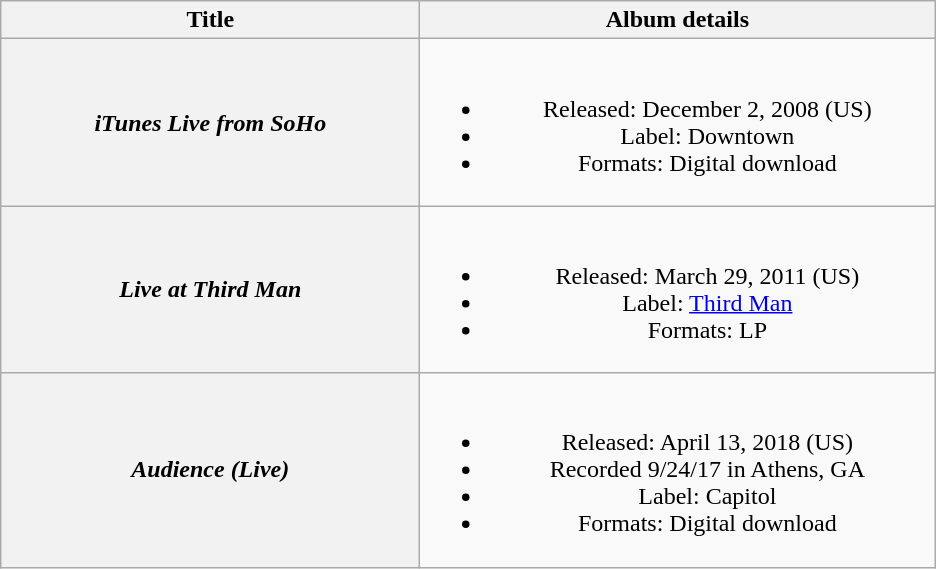<table class="wikitable plainrowheaders" style="text-align:center;">
<tr>
<th scope="col" style="width:17em;">Title</th>
<th scope="col" style="width:21em;">Album details</th>
</tr>
<tr>
<th scope="row"><em>iTunes Live from SoHo</em></th>
<td><br><ul><li>Released: December 2, 2008 <span>(US)</span></li><li>Label: Downtown</li><li>Formats: Digital download</li></ul></td>
</tr>
<tr>
<th scope="row"><em>Live at Third Man</em></th>
<td><br><ul><li>Released: March 29, 2011 <span>(US)</span></li><li>Label: <a href='#'>Third Man</a></li><li>Formats: LP</li></ul></td>
</tr>
<tr>
<th scope="row"><em>Audience (Live)</em></th>
<td><br><ul><li>Released: April 13, 2018 <span>(US)</span></li><li>Recorded 9/24/17 in Athens, GA</li><li>Label: Capitol</li><li>Formats: Digital download</li></ul></td>
</tr>
</table>
